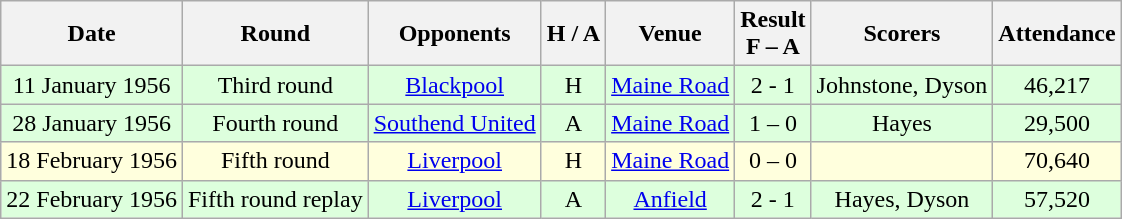<table class="wikitable" style="text-align:center">
<tr>
<th>Date</th>
<th>Round</th>
<th>Opponents</th>
<th>H / A</th>
<th>Venue</th>
<th>Result<br>F – A</th>
<th>Scorers</th>
<th>Attendance</th>
</tr>
<tr bgcolor="#ddffdd">
<td>11 January 1956</td>
<td>Third round</td>
<td><a href='#'>Blackpool</a></td>
<td>H</td>
<td><a href='#'>Maine Road</a></td>
<td>2 - 1</td>
<td>Johnstone, Dyson</td>
<td>46,217</td>
</tr>
<tr bgcolor="#ddffdd">
<td>28 January 1956</td>
<td>Fourth round</td>
<td><a href='#'>Southend United</a></td>
<td>A</td>
<td><a href='#'>Maine Road</a></td>
<td>1 – 0</td>
<td>Hayes</td>
<td>29,500</td>
</tr>
<tr bgcolor="#ffffdd">
<td>18 February 1956</td>
<td>Fifth round</td>
<td><a href='#'>Liverpool</a></td>
<td>H</td>
<td><a href='#'>Maine Road</a></td>
<td>0 – 0</td>
<td></td>
<td>70,640</td>
</tr>
<tr bgcolor="#ddffdd">
<td>22 February 1956</td>
<td>Fifth round replay</td>
<td><a href='#'>Liverpool</a></td>
<td>A</td>
<td><a href='#'>Anfield</a></td>
<td>2 - 1</td>
<td>Hayes, Dyson</td>
<td>57,520</td>
</tr>
</table>
